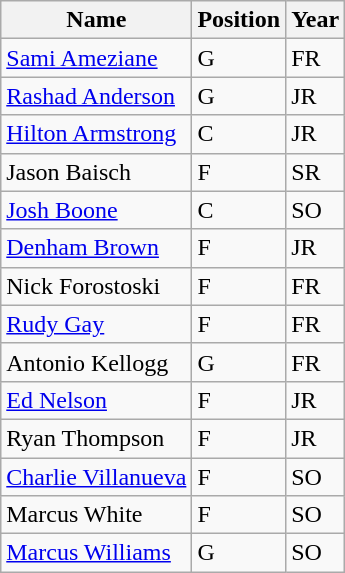<table class="wikitable" border="1">
<tr>
<th>Name</th>
<th>Position</th>
<th>Year</th>
</tr>
<tr>
<td><a href='#'>Sami Ameziane</a></td>
<td>G</td>
<td>FR</td>
</tr>
<tr>
<td><a href='#'>Rashad Anderson</a></td>
<td>G</td>
<td>JR</td>
</tr>
<tr>
<td><a href='#'>Hilton Armstrong</a></td>
<td>C</td>
<td>JR</td>
</tr>
<tr>
<td>Jason Baisch</td>
<td>F</td>
<td>SR</td>
</tr>
<tr>
<td><a href='#'>Josh Boone</a></td>
<td>C</td>
<td>SO</td>
</tr>
<tr>
<td><a href='#'>Denham Brown</a></td>
<td>F</td>
<td>JR</td>
</tr>
<tr>
<td>Nick Forostoski</td>
<td>F</td>
<td>FR</td>
</tr>
<tr>
<td><a href='#'>Rudy Gay</a></td>
<td>F</td>
<td>FR</td>
</tr>
<tr>
<td>Antonio Kellogg</td>
<td>G</td>
<td>FR</td>
</tr>
<tr>
<td><a href='#'>Ed Nelson</a></td>
<td>F</td>
<td>JR</td>
</tr>
<tr>
<td>Ryan Thompson</td>
<td>F</td>
<td>JR</td>
</tr>
<tr>
<td><a href='#'>Charlie Villanueva</a></td>
<td>F</td>
<td>SO</td>
</tr>
<tr>
<td>Marcus White</td>
<td>F</td>
<td>SO</td>
</tr>
<tr>
<td><a href='#'>Marcus Williams</a></td>
<td>G</td>
<td>SO</td>
</tr>
</table>
